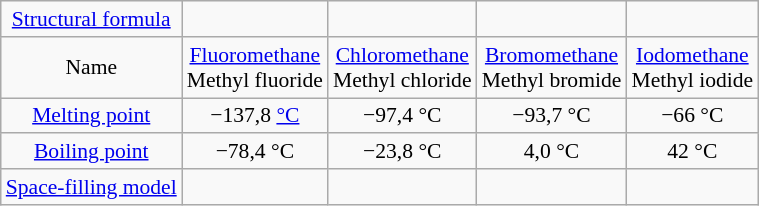<table class="wikitable floatright" style="text-align:center; font-size:90%;">
<tr>
<td><a href='#'>Structural formula</a></td>
<td></td>
<td></td>
<td></td>
<td></td>
</tr>
<tr>
<td>Name</td>
<td><a href='#'>Fluoromethane</a><br>Methyl fluoride</td>
<td><a href='#'>Chloromethane</a><br>Methyl chloride</td>
<td><a href='#'>Bromomethane</a><br>Methyl bromide</td>
<td><a href='#'>Iodomethane</a><br>Methyl iodide</td>
</tr>
<tr>
<td><a href='#'>Melting point</a></td>
<td>−137,8 <a href='#'>°C</a></td>
<td>−97,4 °C</td>
<td>−93,7 °C</td>
<td>−66 °C</td>
</tr>
<tr>
<td><a href='#'>Boiling point</a></td>
<td>−78,4 °C</td>
<td>−23,8 °C</td>
<td>4,0 °C</td>
<td>42 °C</td>
</tr>
<tr>
<td><a href='#'>Space-filling model</a></td>
<td></td>
<td></td>
<td></td>
<td></td>
</tr>
</table>
